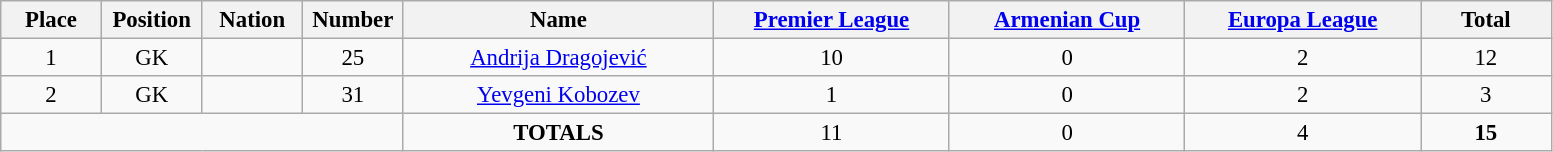<table class="wikitable" style="font-size: 95%; text-align: center;">
<tr>
<th width=60>Place</th>
<th width=60>Position</th>
<th width=60>Nation</th>
<th width=60>Number</th>
<th width=200>Name</th>
<th width=150><a href='#'>Premier League</a></th>
<th width=150><a href='#'>Armenian Cup</a></th>
<th width=150><a href='#'>Europa League</a></th>
<th width=80><strong>Total</strong></th>
</tr>
<tr>
<td>1</td>
<td>GK</td>
<td></td>
<td>25</td>
<td><a href='#'>Andrija Dragojević</a></td>
<td>10</td>
<td>0</td>
<td>2</td>
<td>12</td>
</tr>
<tr>
<td>2</td>
<td>GK</td>
<td></td>
<td>31</td>
<td><a href='#'>Yevgeni Kobozev</a></td>
<td>1</td>
<td>0</td>
<td>2</td>
<td>3</td>
</tr>
<tr>
<td colspan="4"></td>
<td><strong>TOTALS</strong></td>
<td>11</td>
<td>0</td>
<td>4</td>
<td><strong>15</strong></td>
</tr>
</table>
